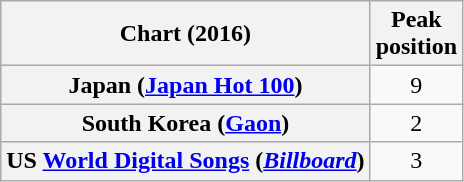<table class="wikitable sortable plainrowheaders" style="text-align:center;">
<tr>
<th scope="col">Chart (2016)</th>
<th scope="col">Peak<br>position</th>
</tr>
<tr>
<th scope="row">Japan (<a href='#'>Japan Hot 100</a>)</th>
<td>9</td>
</tr>
<tr>
<th scope="row">South Korea (<a href='#'>Gaon</a>)</th>
<td>2</td>
</tr>
<tr>
<th scope="row">US <a href='#'>World Digital Songs</a> (<em><a href='#'>Billboard</a></em>)</th>
<td>3</td>
</tr>
</table>
